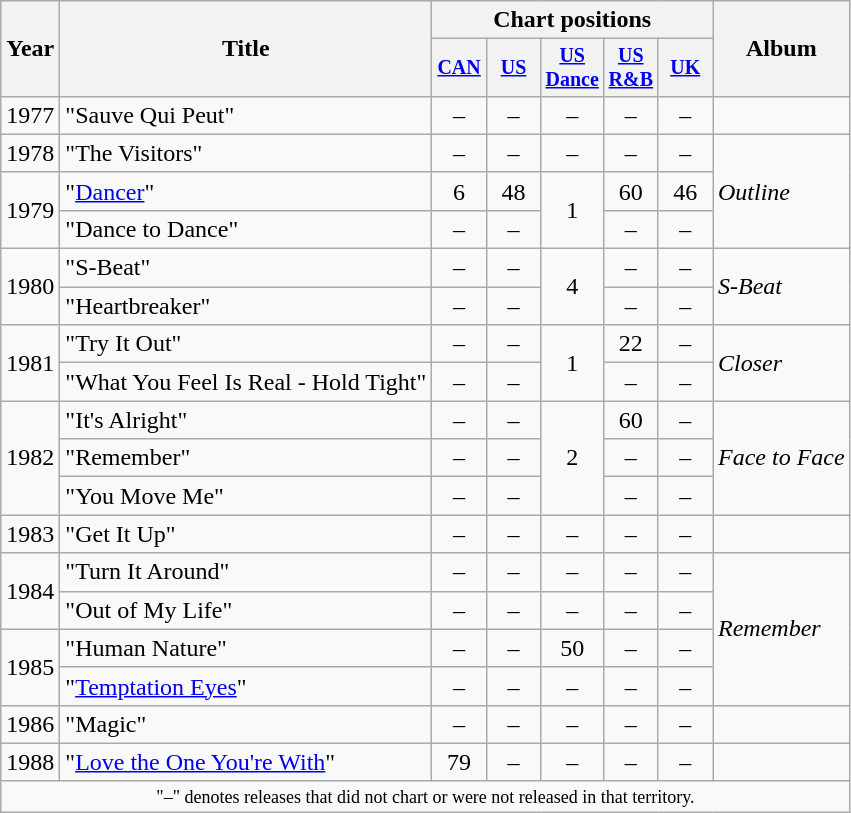<table class="wikitable" style=text-align:center;>
<tr>
<th rowspan=2>Year</th>
<th rowspan=2>Title</th>
<th colspan=5>Chart positions</th>
<th rowspan=2>Album</th>
</tr>
<tr style="font-size:smaller;">
<th width=30><a href='#'>CAN</a></th>
<th width=30><a href='#'>US</a><br></th>
<th width=30><a href='#'>US Dance</a><br></th>
<th width=30><a href='#'>US R&B</a><br></th>
<th width=30><a href='#'>UK</a><br></th>
</tr>
<tr>
<td>1977</td>
<td align=left>"Sauve Qui Peut"</td>
<td>–</td>
<td>–</td>
<td>–</td>
<td>–</td>
<td>–</td>
<td align=left></td>
</tr>
<tr>
<td>1978</td>
<td align=left>"The Visitors"</td>
<td>–</td>
<td>–</td>
<td>–</td>
<td>–</td>
<td>–</td>
<td align=left rowspan=3><em>Outline</em></td>
</tr>
<tr>
<td rowspan=2>1979</td>
<td align=left>"<a href='#'>Dancer</a>"</td>
<td>6</td>
<td>48</td>
<td rowspan=2>1</td>
<td>60</td>
<td>46</td>
</tr>
<tr>
<td align=left>"Dance to Dance"</td>
<td>–</td>
<td>–</td>
<td>–</td>
<td>–</td>
</tr>
<tr>
<td rowspan=2>1980</td>
<td align=left>"S-Beat"</td>
<td>–</td>
<td>–</td>
<td rowspan=2>4</td>
<td>–</td>
<td>–</td>
<td align=left rowspan=2><em>S-Beat</em></td>
</tr>
<tr>
<td align=left>"Heartbreaker"</td>
<td>–</td>
<td>–</td>
<td>–</td>
<td>–</td>
</tr>
<tr>
<td rowspan=2>1981</td>
<td align=left>"Try It Out"</td>
<td>–</td>
<td>–</td>
<td rowspan=2>1</td>
<td>22</td>
<td>–</td>
<td align=left rowspan=2><em>Closer</em></td>
</tr>
<tr>
<td align=left>"What You Feel Is Real - Hold Tight"</td>
<td>–</td>
<td>–</td>
<td>–</td>
<td>–</td>
</tr>
<tr>
<td rowspan=3>1982</td>
<td align=left>"It's Alright"</td>
<td>–</td>
<td>–</td>
<td rowspan=3>2</td>
<td>60</td>
<td>–</td>
<td align=left rowspan=3><em>Face to Face</em></td>
</tr>
<tr>
<td align=left>"Remember"</td>
<td>–</td>
<td>–</td>
<td>–</td>
<td>–</td>
</tr>
<tr>
<td align=left>"You Move Me"</td>
<td>–</td>
<td>–</td>
<td>–</td>
<td>–</td>
</tr>
<tr>
<td>1983</td>
<td align=left>"Get It Up"</td>
<td>–</td>
<td>–</td>
<td>–</td>
<td>–</td>
<td>–</td>
<td align=left></td>
</tr>
<tr>
<td rowspan=2>1984</td>
<td align=left>"Turn It Around"</td>
<td>–</td>
<td>–</td>
<td>–</td>
<td>–</td>
<td>–</td>
<td align=left rowspan=4><em>Remember</em></td>
</tr>
<tr>
<td align=left>"Out of My Life"</td>
<td>–</td>
<td>–</td>
<td>–</td>
<td>–</td>
<td>–</td>
</tr>
<tr>
<td rowspan=2>1985</td>
<td align=left>"Human Nature"</td>
<td>–</td>
<td>–</td>
<td>50</td>
<td>–</td>
<td>–</td>
</tr>
<tr>
<td align=left>"<a href='#'>Temptation Eyes</a>"</td>
<td>–</td>
<td>–</td>
<td>–</td>
<td>–</td>
<td>–</td>
</tr>
<tr>
<td>1986</td>
<td align=left>"Magic"</td>
<td>–</td>
<td>–</td>
<td>–</td>
<td>–</td>
<td>–</td>
<td align=left></td>
</tr>
<tr>
<td>1988</td>
<td align=left>"<a href='#'>Love the One You're With</a>"</td>
<td>79</td>
<td>–</td>
<td>–</td>
<td>–</td>
<td>–</td>
<td align=left></td>
</tr>
<tr>
<td colspan="9" style="text-align:center; font-size:9pt;">"–" denotes releases that did not chart or were not released in that territory.</td>
</tr>
</table>
